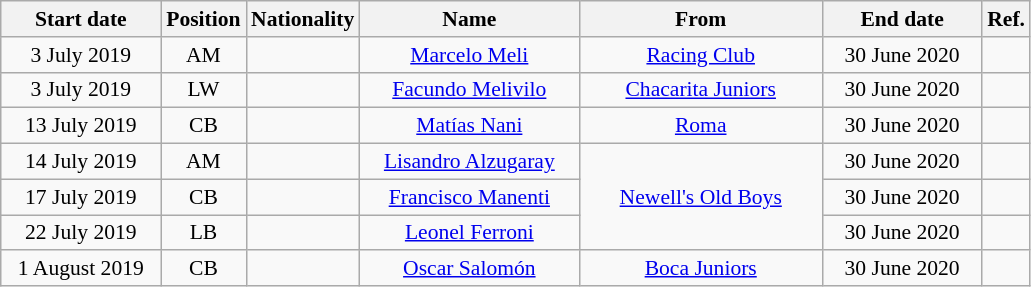<table class="wikitable" style="text-align:center; font-size:90%; ">
<tr>
<th style="background:#; color:#; width:100px;">Start date</th>
<th style="background:#; color:#; width:50px;">Position</th>
<th style="background:#; color:#; width:50px;">Nationality</th>
<th style="background:#; color:#; width:140px;">Name</th>
<th style="background:#; color:#; width:155px;">From</th>
<th style="background:#; color:#; width:100px;">End date</th>
<th style="background:#; color:#; width:25px;">Ref.</th>
</tr>
<tr>
<td>3 July 2019</td>
<td>AM</td>
<td></td>
<td><a href='#'>Marcelo Meli</a></td>
<td> <a href='#'>Racing Club</a></td>
<td>30 June 2020</td>
<td></td>
</tr>
<tr>
<td>3 July 2019</td>
<td>LW</td>
<td></td>
<td><a href='#'>Facundo Melivilo</a></td>
<td> <a href='#'>Chacarita Juniors</a></td>
<td>30 June 2020</td>
<td></td>
</tr>
<tr>
<td>13 July 2019</td>
<td>CB</td>
<td></td>
<td><a href='#'>Matías Nani</a></td>
<td> <a href='#'>Roma</a></td>
<td>30 June 2020</td>
<td></td>
</tr>
<tr>
<td>14 July 2019</td>
<td>AM</td>
<td></td>
<td><a href='#'>Lisandro Alzugaray</a></td>
<td rowspan="3"> <a href='#'>Newell's Old Boys</a></td>
<td>30 June 2020</td>
<td></td>
</tr>
<tr>
<td>17 July 2019</td>
<td>CB</td>
<td></td>
<td><a href='#'>Francisco Manenti</a></td>
<td>30 June 2020</td>
<td></td>
</tr>
<tr>
<td>22 July 2019</td>
<td>LB</td>
<td></td>
<td><a href='#'>Leonel Ferroni</a></td>
<td>30 June 2020</td>
<td></td>
</tr>
<tr>
<td>1 August 2019</td>
<td>CB</td>
<td></td>
<td><a href='#'>Oscar Salomón</a></td>
<td> <a href='#'>Boca Juniors</a></td>
<td>30 June 2020</td>
<td></td>
</tr>
</table>
